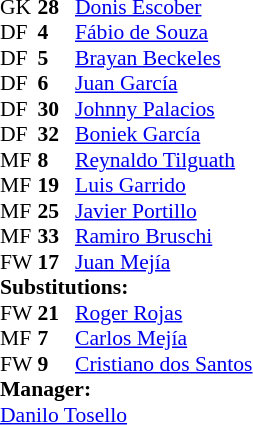<table style = "font-size: 90%" cellspacing = "0" cellpadding = "0">
<tr>
<td colspan = 4></td>
</tr>
<tr>
<th style="width:25px;"></th>
<th style="width:25px;"></th>
</tr>
<tr>
<td>GK</td>
<td><strong>28</strong></td>
<td> <a href='#'>Donis Escober</a></td>
</tr>
<tr>
<td>DF</td>
<td><strong>4</strong></td>
<td> <a href='#'>Fábio de Souza</a></td>
</tr>
<tr>
<td>DF</td>
<td><strong>5</strong></td>
<td> <a href='#'>Brayan Beckeles</a></td>
</tr>
<tr>
<td>DF</td>
<td><strong>6</strong></td>
<td> <a href='#'>Juan García</a></td>
</tr>
<tr>
<td>DF</td>
<td><strong>30</strong></td>
<td> <a href='#'>Johnny Palacios</a></td>
</tr>
<tr>
<td>DF</td>
<td><strong>32</strong></td>
<td> <a href='#'>Boniek García</a></td>
</tr>
<tr>
<td>MF</td>
<td><strong>8</strong></td>
<td> <a href='#'>Reynaldo Tilguath</a></td>
<td></td>
<td></td>
<td></td>
<td></td>
</tr>
<tr>
<td>MF</td>
<td><strong>19</strong></td>
<td> <a href='#'>Luis Garrido</a></td>
<td></td>
<td></td>
</tr>
<tr>
<td>MF</td>
<td><strong>25</strong></td>
<td> <a href='#'>Javier Portillo</a></td>
</tr>
<tr>
<td>MF</td>
<td><strong>33</strong></td>
<td> <a href='#'>Ramiro Bruschi</a></td>
<td></td>
<td></td>
</tr>
<tr>
<td>FW</td>
<td><strong>17</strong></td>
<td> <a href='#'>Juan Mejía</a></td>
<td></td>
<td></td>
<td></td>
<td></td>
</tr>
<tr>
<td colspan = 3><strong>Substitutions:</strong></td>
</tr>
<tr>
<td>FW</td>
<td><strong>21</strong></td>
<td> <a href='#'>Roger Rojas</a></td>
<td></td>
<td></td>
</tr>
<tr>
<td>MF</td>
<td><strong>7</strong></td>
<td> <a href='#'>Carlos Mejía</a></td>
<td></td>
<td></td>
</tr>
<tr>
<td>FW</td>
<td><strong>9</strong></td>
<td> <a href='#'>Cristiano dos Santos</a></td>
<td></td>
<td></td>
</tr>
<tr>
<td colspan = 3><strong>Manager:</strong></td>
</tr>
<tr>
<td colspan = 3> <a href='#'>Danilo Tosello</a></td>
</tr>
</table>
